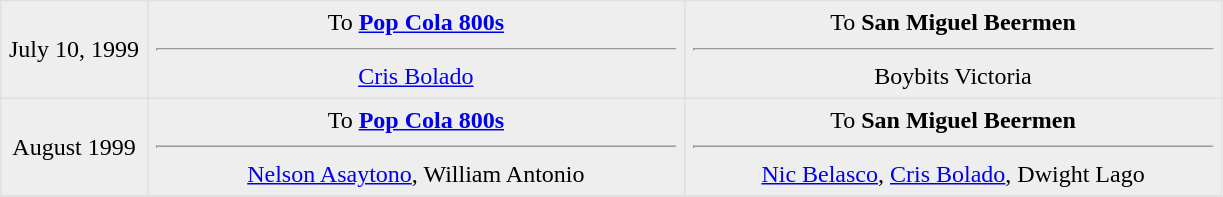<table border=1 style="border-collapse:collapse; text-align: center" bordercolor="#DFDFDF"  cellpadding="5">
<tr bgcolor="eeeeee">
<td style="width:12%">July 10, 1999 <br></td>
<td style="width:44%" valign="top">To <strong><a href='#'>Pop Cola 800s</a></strong><hr><a href='#'>Cris Bolado</a></td>
<td style="width:44%" valign="top">To <strong>San Miguel Beermen</strong><hr>Boybits Victoria</td>
</tr>
<tr bgcolor="eeeeee">
<td style="width:12%">August 1999 <br></td>
<td style="width:44%" valign="top">To <strong><a href='#'>Pop Cola 800s</a></strong><hr><a href='#'>Nelson Asaytono</a>, William Antonio</td>
<td style="width:44%" valign="top">To <strong>San Miguel Beermen</strong><hr><a href='#'>Nic Belasco</a>, <a href='#'>Cris Bolado</a>, Dwight Lago</td>
</tr>
<tr>
</tr>
</table>
